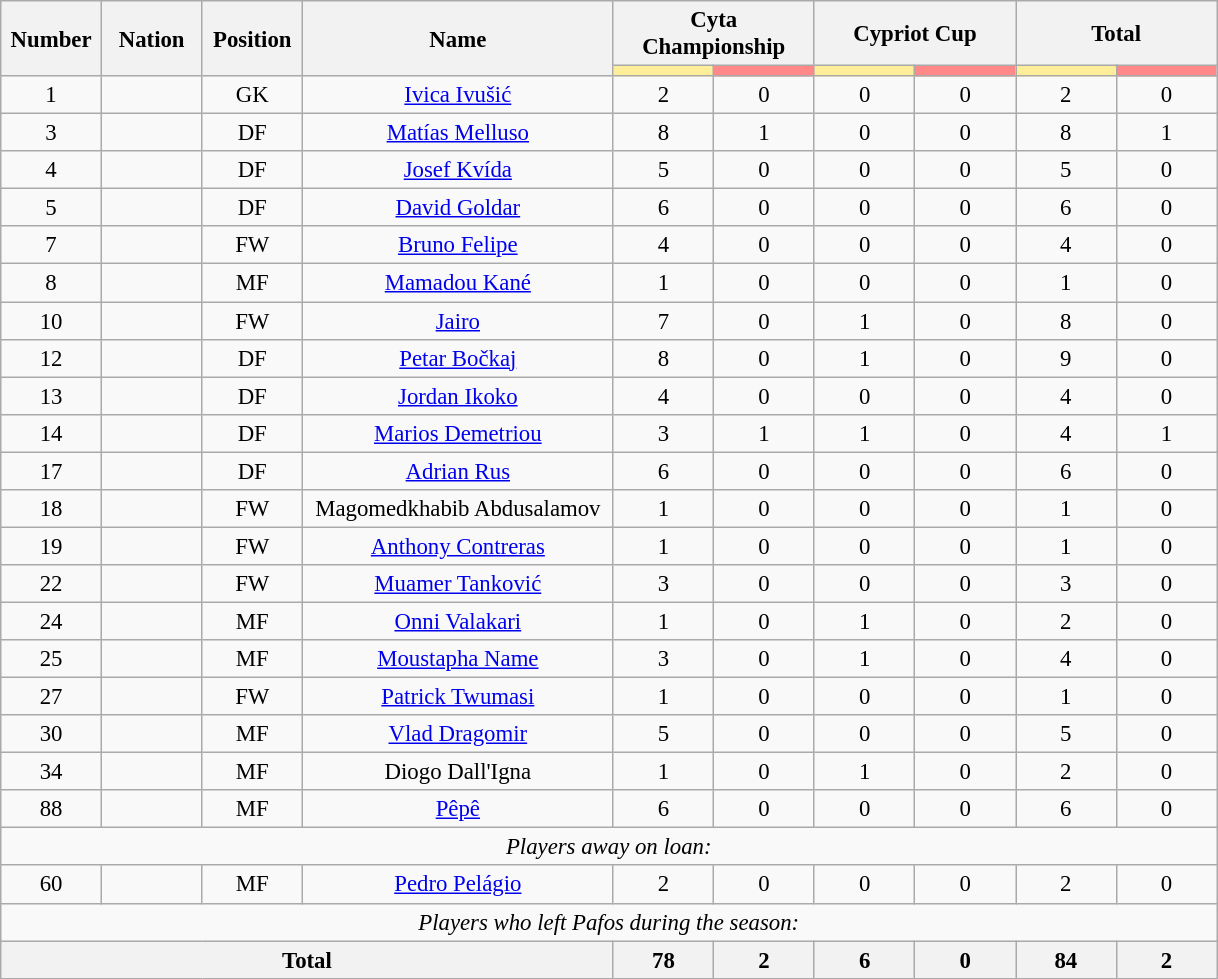<table class="wikitable" style="font-size: 95%; text-align: center;">
<tr>
<th rowspan=2 width=60>Number</th>
<th rowspan=2 width=60>Nation</th>
<th rowspan=2 width=60>Position</th>
<th rowspan=2 width=200>Name</th>
<th colspan=2>Cyta Championship</th>
<th colspan=2>Cypriot Cup</th>
<th colspan=2>Total</th>
</tr>
<tr>
<th style="width:60px; background:#fe9;"></th>
<th style="width:60px; background:#ff8888;"></th>
<th style="width:60px; background:#fe9;"></th>
<th style="width:60px; background:#ff8888;"></th>
<th style="width:60px; background:#fe9;"></th>
<th style="width:60px; background:#ff8888;"></th>
</tr>
<tr>
<td>1</td>
<td></td>
<td>GK</td>
<td><a href='#'>Ivica Ivušić</a></td>
<td>2</td>
<td>0</td>
<td>0</td>
<td>0</td>
<td>2</td>
<td>0</td>
</tr>
<tr>
<td>3</td>
<td></td>
<td>DF</td>
<td><a href='#'>Matías Melluso</a></td>
<td>8</td>
<td>1</td>
<td>0</td>
<td>0</td>
<td>8</td>
<td>1</td>
</tr>
<tr>
<td>4</td>
<td></td>
<td>DF</td>
<td><a href='#'>Josef Kvída</a></td>
<td>5</td>
<td>0</td>
<td>0</td>
<td>0</td>
<td>5</td>
<td>0</td>
</tr>
<tr>
<td>5</td>
<td></td>
<td>DF</td>
<td><a href='#'>David Goldar</a></td>
<td>6</td>
<td>0</td>
<td>0</td>
<td>0</td>
<td>6</td>
<td>0</td>
</tr>
<tr>
<td>7</td>
<td></td>
<td>FW</td>
<td><a href='#'>Bruno Felipe</a></td>
<td>4</td>
<td>0</td>
<td>0</td>
<td>0</td>
<td>4</td>
<td>0</td>
</tr>
<tr>
<td>8</td>
<td></td>
<td>MF</td>
<td><a href='#'>Mamadou Kané</a></td>
<td>1</td>
<td>0</td>
<td>0</td>
<td>0</td>
<td>1</td>
<td>0</td>
</tr>
<tr>
<td>10</td>
<td></td>
<td>FW</td>
<td><a href='#'>Jairo</a></td>
<td>7</td>
<td>0</td>
<td>1</td>
<td>0</td>
<td>8</td>
<td>0</td>
</tr>
<tr>
<td>12</td>
<td></td>
<td>DF</td>
<td><a href='#'>Petar Bočkaj</a></td>
<td>8</td>
<td>0</td>
<td>1</td>
<td>0</td>
<td>9</td>
<td>0</td>
</tr>
<tr>
<td>13</td>
<td></td>
<td>DF</td>
<td><a href='#'>Jordan Ikoko</a></td>
<td>4</td>
<td>0</td>
<td>0</td>
<td>0</td>
<td>4</td>
<td>0</td>
</tr>
<tr>
<td>14</td>
<td></td>
<td>DF</td>
<td><a href='#'>Marios Demetriou</a></td>
<td>3</td>
<td>1</td>
<td>1</td>
<td>0</td>
<td>4</td>
<td>1</td>
</tr>
<tr>
<td>17</td>
<td></td>
<td>DF</td>
<td><a href='#'>Adrian Rus</a></td>
<td>6</td>
<td>0</td>
<td>0</td>
<td>0</td>
<td>6</td>
<td>0</td>
</tr>
<tr>
<td>18</td>
<td></td>
<td>FW</td>
<td>Magomedkhabib Abdusalamov</td>
<td>1</td>
<td>0</td>
<td>0</td>
<td>0</td>
<td>1</td>
<td>0</td>
</tr>
<tr>
<td>19</td>
<td></td>
<td>FW</td>
<td><a href='#'>Anthony Contreras</a></td>
<td>1</td>
<td>0</td>
<td>0</td>
<td>0</td>
<td>1</td>
<td>0</td>
</tr>
<tr>
<td>22</td>
<td></td>
<td>FW</td>
<td><a href='#'>Muamer Tanković</a></td>
<td>3</td>
<td>0</td>
<td>0</td>
<td>0</td>
<td>3</td>
<td>0</td>
</tr>
<tr>
<td>24</td>
<td></td>
<td>MF</td>
<td><a href='#'>Onni Valakari</a></td>
<td>1</td>
<td>0</td>
<td>1</td>
<td>0</td>
<td>2</td>
<td>0</td>
</tr>
<tr>
<td>25</td>
<td></td>
<td>MF</td>
<td><a href='#'>Moustapha Name</a></td>
<td>3</td>
<td>0</td>
<td>1</td>
<td>0</td>
<td>4</td>
<td>0</td>
</tr>
<tr>
<td>27</td>
<td></td>
<td>FW</td>
<td><a href='#'>Patrick Twumasi</a></td>
<td>1</td>
<td>0</td>
<td>0</td>
<td>0</td>
<td>1</td>
<td>0</td>
</tr>
<tr>
<td>30</td>
<td></td>
<td>MF</td>
<td><a href='#'>Vlad Dragomir</a></td>
<td>5</td>
<td>0</td>
<td>0</td>
<td>0</td>
<td>5</td>
<td>0</td>
</tr>
<tr>
<td>34</td>
<td></td>
<td>MF</td>
<td>Diogo Dall'Igna</td>
<td>1</td>
<td>0</td>
<td>1</td>
<td>0</td>
<td>2</td>
<td>0</td>
</tr>
<tr>
<td>88</td>
<td></td>
<td>MF</td>
<td><a href='#'>Pêpê</a></td>
<td>6</td>
<td>0</td>
<td>0</td>
<td>0</td>
<td>6</td>
<td>0</td>
</tr>
<tr>
<td colspan="13"><em>Players away on loan:</em></td>
</tr>
<tr>
<td>60</td>
<td></td>
<td>MF</td>
<td><a href='#'>Pedro Pelágio</a></td>
<td>2</td>
<td>0</td>
<td>0</td>
<td>0</td>
<td>2</td>
<td>0</td>
</tr>
<tr>
<td colspan="13"><em>Players who left Pafos during the season:</em></td>
</tr>
<tr>
<th colspan=4>Total</th>
<th>78</th>
<th>2</th>
<th>6</th>
<th>0</th>
<th>84</th>
<th>2</th>
</tr>
</table>
